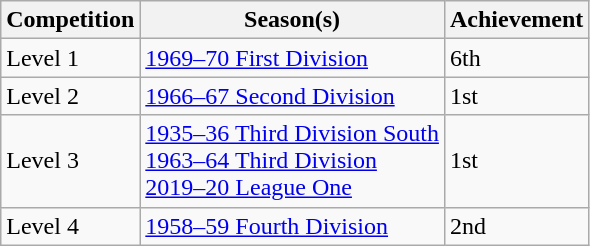<table class="wikitable">
<tr>
<th>Competition</th>
<th>Season(s)</th>
<th>Achievement</th>
</tr>
<tr>
<td>Level 1</td>
<td><a href='#'>1969–70 First Division</a></td>
<td>6th</td>
</tr>
<tr>
<td>Level 2</td>
<td><a href='#'>1966–67 Second Division</a></td>
<td>1st</td>
</tr>
<tr>
<td>Level 3</td>
<td><a href='#'>1935–36 Third Division South</a><br><a href='#'>1963–64 Third Division</a><br><a href='#'>2019–20 League One</a></td>
<td>1st</td>
</tr>
<tr>
<td>Level 4</td>
<td><a href='#'>1958–59 Fourth Division</a></td>
<td>2nd</td>
</tr>
</table>
